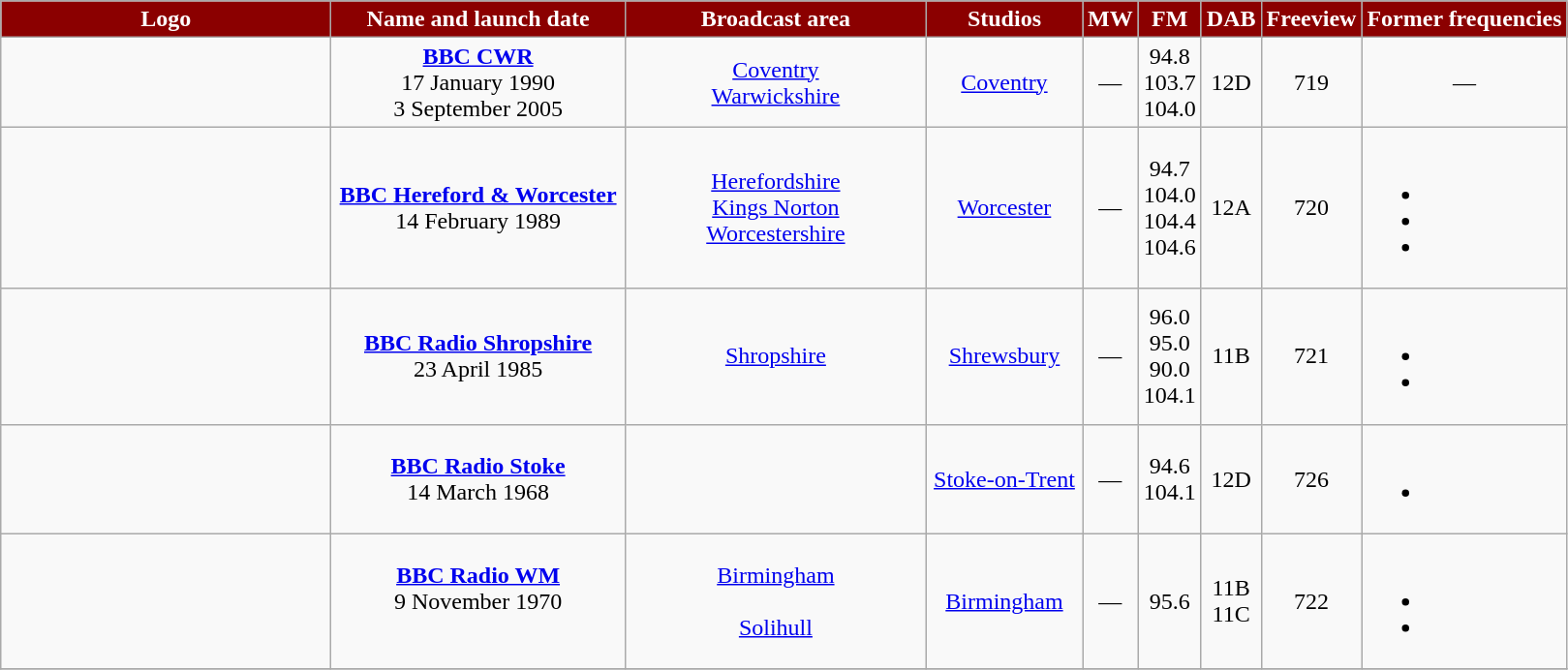<table class="wikitable" style="text-align: center;">
<tr>
<th style="color:white; background-color: #8B0000" width="220pt">Logo</th>
<th style="color:white; background-color: #8B0000" width="195pt">Name and launch date</th>
<th style="color:white; background-color: #8B0000" width="200pt">Broadcast area</th>
<th style="color:white; background-color: #8B0000" width="100pt">Studios</th>
<th style="color:white; background-color: #8B0000">MW<br></th>
<th style="color:white; background-color: #8B0000">FM<br></th>
<th style="color:white; background-color: #8B0000">DAB</th>
<th style="color:white; background-color: #8B0000">Freeview</th>
<th style="color:white; background-color: #8B0000">Former frequencies</th>
</tr>
<tr>
<td></td>
<td><strong><a href='#'>BBC CWR</a></strong><br>17 January 1990  <br>3 September 2005 <br></td>
<td><a href='#'>Coventry</a><br><a href='#'>Warwickshire</a></td>
<td><a href='#'>Coventry</a></td>
<td>—</td>
<td>94.8<br>103.7<br>104.0</td>
<td>12D</td>
<td>719</td>
<td>—</td>
</tr>
<tr>
<td></td>
<td><strong><a href='#'>BBC Hereford & Worcester</a></strong><br>14 February 1989</td>
<td><a href='#'>Herefordshire</a><br><a href='#'>Kings Norton</a><br><a href='#'>Worcestershire</a></td>
<td><a href='#'>Worcester</a></td>
<td>—</td>
<td>94.7<br>104.0<br>104.4<br>104.6</td>
<td>12A</td>
<td>720</td>
<td><br><ul><li></li><li></li><li></li></ul></td>
</tr>
<tr>
<td></td>
<td><strong><a href='#'>BBC Radio Shropshire</a></strong><br>23 April 1985</td>
<td><a href='#'>Shropshire</a></td>
<td><a href='#'>Shrewsbury</a></td>
<td>—</td>
<td>96.0<br>95.0<br>90.0<br>104.1</td>
<td>11B</td>
<td>721</td>
<td><br><ul><li></li><li></li></ul></td>
</tr>
<tr>
<td></td>
<td><strong><a href='#'>BBC Radio Stoke</a></strong><br>14 March 1968<br></td>
<td><br></td>
<td><a href='#'>Stoke-on-Trent</a></td>
<td>—</td>
<td>94.6<br>104.1</td>
<td>12D</td>
<td>726</td>
<td><br><ul><li></li></ul></td>
</tr>
<tr>
<td></td>
<td><strong><a href='#'>BBC Radio WM</a></strong><br>9 November 1970<br><br></td>
<td><a href='#'>Birmingham</a><br><br><a href='#'>Solihull</a><br></td>
<td><a href='#'>Birmingham</a></td>
<td>—</td>
<td>95.6</td>
<td>11B<br>11C</td>
<td>722</td>
<td><br><ul><li></li><li></li></ul></td>
</tr>
<tr>
</tr>
</table>
